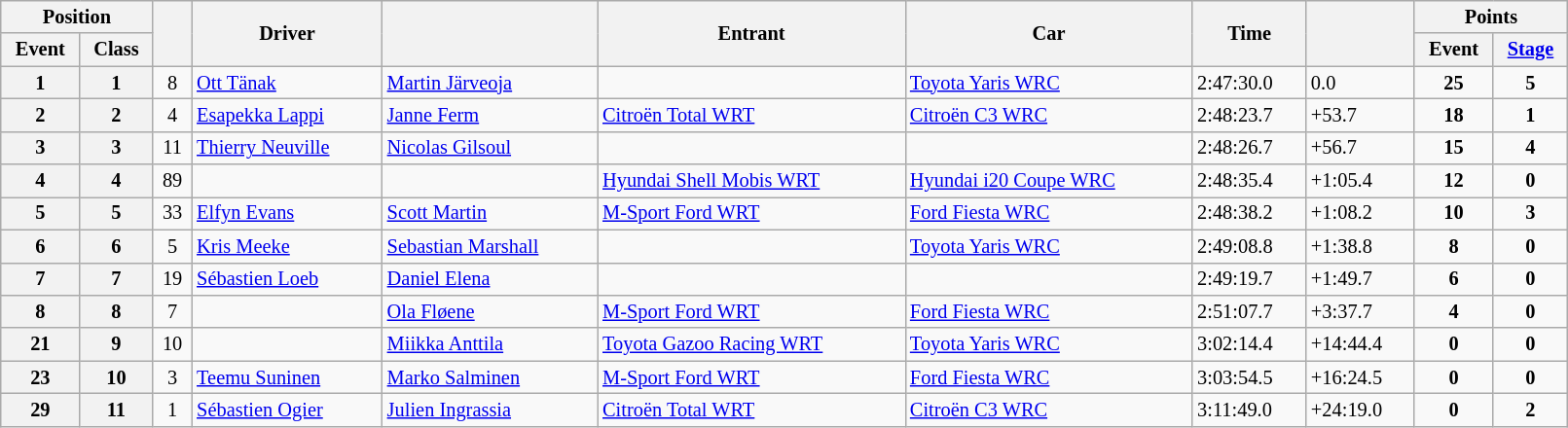<table class="wikitable" width=85% style="font-size: 85%;">
<tr>
<th colspan="2">Position</th>
<th rowspan="2"></th>
<th rowspan="2">Driver</th>
<th rowspan="2"></th>
<th rowspan="2">Entrant</th>
<th rowspan="2">Car</th>
<th rowspan="2">Time</th>
<th rowspan="2"></th>
<th colspan="2">Points</th>
</tr>
<tr>
<th>Event</th>
<th>Class</th>
<th>Event</th>
<th><a href='#'>Stage</a></th>
</tr>
<tr>
<th>1</th>
<th>1</th>
<td align="center">8</td>
<td><a href='#'>Ott Tänak</a></td>
<td><a href='#'>Martin Järveoja</a></td>
<td></td>
<td><a href='#'>Toyota Yaris WRC</a></td>
<td>2:47:30.0</td>
<td>0.0</td>
<td align="center"><strong>25</strong></td>
<td align="center"><strong>5</strong></td>
</tr>
<tr>
<th>2</th>
<th>2</th>
<td align="center">4</td>
<td><a href='#'>Esapekka Lappi</a></td>
<td><a href='#'>Janne Ferm</a></td>
<td><a href='#'>Citroën Total WRT</a></td>
<td><a href='#'>Citroën C3 WRC</a></td>
<td>2:48:23.7</td>
<td>+53.7</td>
<td align="center"><strong>18</strong></td>
<td align="center"><strong>1</strong></td>
</tr>
<tr>
<th>3</th>
<th>3</th>
<td align="center">11</td>
<td><a href='#'>Thierry Neuville</a></td>
<td><a href='#'>Nicolas Gilsoul</a></td>
<td></td>
<td></td>
<td>2:48:26.7</td>
<td>+56.7</td>
<td align="center"><strong>15</strong></td>
<td align="center"><strong>4</strong></td>
</tr>
<tr>
<th>4</th>
<th>4</th>
<td align="center">89</td>
<td></td>
<td></td>
<td><a href='#'>Hyundai Shell Mobis WRT</a></td>
<td><a href='#'>Hyundai i20 Coupe WRC</a></td>
<td>2:48:35.4</td>
<td>+1:05.4</td>
<td align="center"><strong>12</strong></td>
<td align="center"><strong>0</strong></td>
</tr>
<tr>
<th>5</th>
<th>5</th>
<td align="center">33</td>
<td><a href='#'>Elfyn Evans</a></td>
<td><a href='#'>Scott Martin</a></td>
<td><a href='#'>M-Sport Ford WRT</a></td>
<td><a href='#'>Ford Fiesta WRC</a></td>
<td>2:48:38.2</td>
<td>+1:08.2</td>
<td align="center"><strong>10</strong></td>
<td align="center"><strong>3</strong></td>
</tr>
<tr>
<th>6</th>
<th>6</th>
<td align="center">5</td>
<td><a href='#'>Kris Meeke</a></td>
<td><a href='#'>Sebastian Marshall</a></td>
<td></td>
<td><a href='#'>Toyota Yaris WRC</a></td>
<td>2:49:08.8</td>
<td>+1:38.8</td>
<td align="center"><strong>8</strong></td>
<td align="center"><strong>0</strong></td>
</tr>
<tr>
<th>7</th>
<th>7</th>
<td align="center">19</td>
<td><a href='#'>Sébastien Loeb</a></td>
<td><a href='#'>Daniel Elena</a></td>
<td></td>
<td></td>
<td>2:49:19.7</td>
<td>+1:49.7</td>
<td align="center"><strong>6</strong></td>
<td align="center"><strong>0</strong></td>
</tr>
<tr>
<th>8</th>
<th>8</th>
<td align="center">7</td>
<td></td>
<td><a href='#'>Ola Fløene</a></td>
<td><a href='#'>M-Sport Ford WRT</a></td>
<td><a href='#'>Ford Fiesta WRC</a></td>
<td>2:51:07.7</td>
<td>+3:37.7</td>
<td align="center"><strong>4</strong></td>
<td align="center"><strong>0</strong></td>
</tr>
<tr>
<th>21</th>
<th>9</th>
<td align="center">10</td>
<td></td>
<td><a href='#'>Miikka Anttila</a></td>
<td><a href='#'>Toyota Gazoo Racing WRT</a></td>
<td><a href='#'>Toyota Yaris WRC</a></td>
<td>3:02:14.4</td>
<td>+14:44.4</td>
<td align="center"><strong>0</strong></td>
<td align="center"><strong>0</strong></td>
</tr>
<tr>
<th>23</th>
<th>10</th>
<td align="center">3</td>
<td><a href='#'>Teemu Suninen</a></td>
<td><a href='#'>Marko Salminen</a></td>
<td><a href='#'>M-Sport Ford WRT</a></td>
<td><a href='#'>Ford Fiesta WRC</a></td>
<td>3:03:54.5</td>
<td>+16:24.5</td>
<td align="center"><strong>0</strong></td>
<td align="center"><strong>0</strong></td>
</tr>
<tr>
<th>29</th>
<th>11</th>
<td align="center">1</td>
<td><a href='#'>Sébastien Ogier</a></td>
<td><a href='#'>Julien Ingrassia</a></td>
<td><a href='#'>Citroën Total WRT</a></td>
<td><a href='#'>Citroën C3 WRC</a></td>
<td>3:11:49.0</td>
<td>+24:19.0</td>
<td align="center"><strong>0</strong></td>
<td align="center"><strong>2</strong></td>
</tr>
</table>
